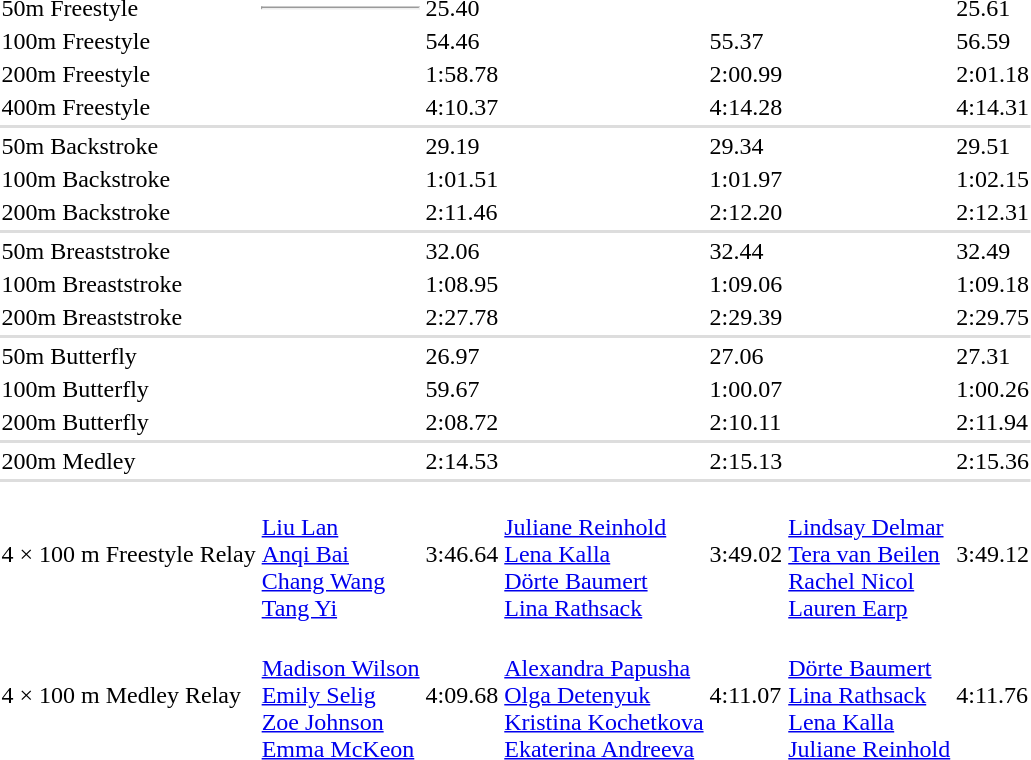<table>
<tr>
<td>50m Freestyle<br></td>
<td><hr></td>
<td>25.40</td>
<td></td>
<td></td>
<td></td>
<td>25.61</td>
</tr>
<tr>
<td>100m Freestyle<br></td>
<td></td>
<td>54.46</td>
<td></td>
<td>55.37</td>
<td></td>
<td>56.59</td>
</tr>
<tr>
<td>200m Freestyle<br></td>
<td></td>
<td>1:58.78</td>
<td></td>
<td>2:00.99</td>
<td></td>
<td>2:01.18</td>
</tr>
<tr>
<td>400m Freestyle<br></td>
<td></td>
<td>4:10.37</td>
<td></td>
<td>4:14.28</td>
<td></td>
<td>4:14.31</td>
</tr>
<tr bgcolor=#DDDDDD>
<td colspan=7></td>
</tr>
<tr>
<td>50m Backstroke<br></td>
<td></td>
<td>29.19</td>
<td></td>
<td>29.34</td>
<td></td>
<td>29.51</td>
</tr>
<tr>
<td>100m Backstroke<br></td>
<td></td>
<td>1:01.51</td>
<td></td>
<td>1:01.97</td>
<td></td>
<td>1:02.15</td>
</tr>
<tr>
<td>200m Backstroke<br></td>
<td></td>
<td>2:11.46</td>
<td></td>
<td>2:12.20</td>
<td></td>
<td>2:12.31</td>
</tr>
<tr bgcolor=#DDDDDD>
<td colspan=7></td>
</tr>
<tr>
<td>50m Breaststroke<br></td>
<td></td>
<td>32.06</td>
<td></td>
<td>32.44</td>
<td></td>
<td>32.49</td>
</tr>
<tr>
<td>100m Breaststroke<br></td>
<td></td>
<td>1:08.95</td>
<td></td>
<td>1:09.06</td>
<td></td>
<td>1:09.18</td>
</tr>
<tr>
<td>200m Breaststroke<br></td>
<td></td>
<td>2:27.78</td>
<td></td>
<td>2:29.39</td>
<td></td>
<td>2:29.75</td>
</tr>
<tr bgcolor=#DDDDDD>
<td colspan=7></td>
</tr>
<tr>
<td>50m Butterfly<br></td>
<td></td>
<td>26.97</td>
<td></td>
<td>27.06</td>
<td></td>
<td>27.31</td>
</tr>
<tr>
<td>100m Butterfly<br></td>
<td></td>
<td>59.67</td>
<td></td>
<td>1:00.07</td>
<td></td>
<td>1:00.26</td>
</tr>
<tr>
<td>200m Butterfly<br></td>
<td></td>
<td>2:08.72</td>
<td></td>
<td>2:10.11</td>
<td></td>
<td>2:11.94</td>
</tr>
<tr bgcolor=#DDDDDD>
<td colspan=7></td>
</tr>
<tr>
<td>200m Medley<br></td>
<td></td>
<td>2:14.53</td>
<td></td>
<td>2:15.13</td>
<td></td>
<td>2:15.36</td>
</tr>
<tr bgcolor=#DDDDDD>
<td colspan=7></td>
</tr>
<tr>
<td>4 × 100 m Freestyle Relay<br></td>
<td><br><a href='#'>Liu Lan</a><br><a href='#'>Anqi Bai</a><br><a href='#'>Chang Wang</a><br><a href='#'>Tang Yi</a></td>
<td>3:46.64</td>
<td><br><a href='#'>Juliane Reinhold</a><br><a href='#'>Lena Kalla</a><br><a href='#'>Dörte Baumert</a><br><a href='#'>Lina Rathsack</a></td>
<td>3:49.02</td>
<td><br><a href='#'>Lindsay Delmar</a><br><a href='#'>Tera van Beilen</a><br><a href='#'>Rachel Nicol</a><br><a href='#'>Lauren Earp</a></td>
<td>3:49.12</td>
</tr>
<tr>
<td>4 × 100 m Medley Relay<br></td>
<td><br><a href='#'>Madison Wilson</a><br><a href='#'>Emily Selig</a><br><a href='#'>Zoe Johnson</a><br><a href='#'>Emma McKeon</a></td>
<td>4:09.68</td>
<td><br><a href='#'>Alexandra Papusha</a><br><a href='#'>Olga Detenyuk</a><br><a href='#'>Kristina Kochetkova</a><br><a href='#'>Ekaterina Andreeva</a></td>
<td>4:11.07</td>
<td><br><a href='#'>Dörte Baumert</a><br><a href='#'>Lina Rathsack</a><br><a href='#'>Lena Kalla</a><br><a href='#'>Juliane Reinhold</a></td>
<td>4:11.76</td>
</tr>
</table>
